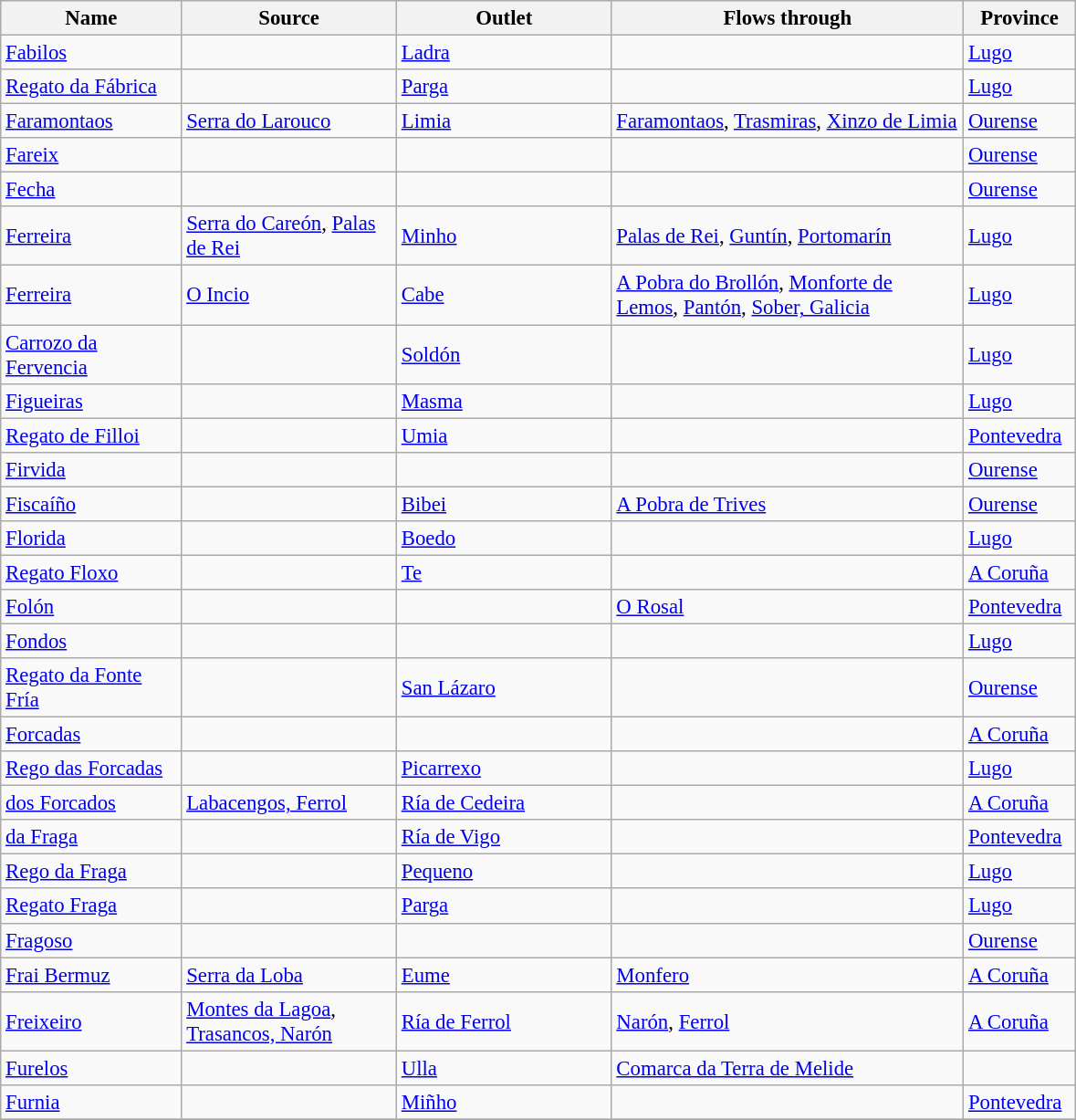<table class="wikitable sortable" style="font-size:95%;">
<tr>
<th width="125">Name</th>
<th width="150">Source</th>
<th width="150">Outlet</th>
<th width="250">Flows through</th>
<th width="75">Province</th>
</tr>
<tr>
<td><a href='#'>Fabilos</a></td>
<td></td>
<td><a href='#'>Ladra</a></td>
<td></td>
<td><a href='#'>Lugo</a></td>
</tr>
<tr>
<td><a href='#'>Regato da Fábrica</a></td>
<td></td>
<td><a href='#'>Parga</a></td>
<td></td>
<td><a href='#'>Lugo</a></td>
</tr>
<tr>
<td><a href='#'>Faramontaos</a></td>
<td><a href='#'>Serra do Larouco</a></td>
<td><a href='#'>Limia</a></td>
<td><a href='#'>Faramontaos</a>, <a href='#'>Trasmiras</a>, <a href='#'>Xinzo de Limia</a></td>
<td><a href='#'>Ourense</a></td>
</tr>
<tr>
<td><a href='#'>Fareix</a></td>
<td></td>
<td></td>
<td></td>
<td><a href='#'>Ourense</a></td>
</tr>
<tr>
<td><a href='#'>Fecha</a></td>
<td></td>
<td></td>
<td></td>
<td><a href='#'>Ourense</a></td>
</tr>
<tr>
<td><a href='#'>Ferreira</a></td>
<td><a href='#'>Serra do Careón</a>, <a href='#'>Palas de Rei</a></td>
<td><a href='#'>Minho</a></td>
<td><a href='#'>Palas de Rei</a>, <a href='#'>Guntín</a>, <a href='#'>Portomarín</a></td>
<td><a href='#'>Lugo</a></td>
</tr>
<tr>
<td><a href='#'>Ferreira</a></td>
<td><a href='#'>O Incio</a></td>
<td><a href='#'>Cabe</a></td>
<td><a href='#'>A Pobra do Brollón</a>, <a href='#'>Monforte de Lemos</a>, <a href='#'>Pantón</a>, <a href='#'>Sober, Galicia</a></td>
<td><a href='#'>Lugo</a></td>
</tr>
<tr>
<td><a href='#'>Carrozo da Fervencia</a></td>
<td></td>
<td><a href='#'>Soldón</a></td>
<td></td>
<td><a href='#'>Lugo</a></td>
</tr>
<tr>
<td><a href='#'>Figueiras</a></td>
<td></td>
<td><a href='#'>Masma</a></td>
<td></td>
<td><a href='#'>Lugo</a></td>
</tr>
<tr>
<td><a href='#'>Regato de Filloi</a></td>
<td></td>
<td><a href='#'>Umia</a></td>
<td></td>
<td><a href='#'>Pontevedra</a></td>
</tr>
<tr>
<td><a href='#'>Firvida</a></td>
<td></td>
<td></td>
<td></td>
<td><a href='#'>Ourense</a></td>
</tr>
<tr>
<td><a href='#'>Fiscaíño</a></td>
<td></td>
<td><a href='#'>Bibei</a></td>
<td><a href='#'>A Pobra de Trives</a></td>
<td><a href='#'>Ourense</a></td>
</tr>
<tr>
<td><a href='#'>Florida</a></td>
<td></td>
<td><a href='#'>Boedo</a></td>
<td></td>
<td><a href='#'>Lugo</a></td>
</tr>
<tr>
<td><a href='#'>Regato Floxo</a></td>
<td></td>
<td><a href='#'>Te</a></td>
<td></td>
<td><a href='#'>A Coruña</a></td>
</tr>
<tr>
<td><a href='#'>Folón</a></td>
<td></td>
<td></td>
<td><a href='#'>O Rosal</a></td>
<td><a href='#'>Pontevedra</a></td>
</tr>
<tr>
<td><a href='#'>Fondos</a></td>
<td></td>
<td></td>
<td></td>
<td><a href='#'>Lugo</a></td>
</tr>
<tr>
<td><a href='#'>Regato da Fonte Fría</a></td>
<td></td>
<td><a href='#'>San Lázaro</a></td>
<td></td>
<td><a href='#'>Ourense</a></td>
</tr>
<tr>
<td><a href='#'>Forcadas</a></td>
<td></td>
<td></td>
<td></td>
<td><a href='#'>A Coruña</a></td>
</tr>
<tr>
<td><a href='#'>Rego das Forcadas</a></td>
<td></td>
<td><a href='#'>Picarrexo</a></td>
<td></td>
<td><a href='#'>Lugo</a></td>
</tr>
<tr>
<td><a href='#'>dos Forcados</a></td>
<td><a href='#'>Labacengos, Ferrol</a></td>
<td><a href='#'>Ría de Cedeira</a></td>
<td></td>
<td><a href='#'>A Coruña</a></td>
</tr>
<tr>
<td><a href='#'>da Fraga</a></td>
<td></td>
<td><a href='#'>Ría de Vigo</a></td>
<td></td>
<td><a href='#'>Pontevedra</a></td>
</tr>
<tr>
<td><a href='#'>Rego da Fraga</a></td>
<td></td>
<td><a href='#'>Pequeno</a></td>
<td></td>
<td><a href='#'>Lugo</a></td>
</tr>
<tr>
<td><a href='#'>Regato Fraga</a></td>
<td></td>
<td><a href='#'>Parga</a></td>
<td></td>
<td><a href='#'>Lugo</a></td>
</tr>
<tr>
<td><a href='#'>Fragoso</a></td>
<td></td>
<td></td>
<td></td>
<td><a href='#'>Ourense</a></td>
</tr>
<tr>
<td><a href='#'>Frai Bermuz</a></td>
<td><a href='#'>Serra da Loba</a></td>
<td><a href='#'>Eume</a></td>
<td><a href='#'>Monfero</a></td>
<td><a href='#'>A Coruña</a></td>
</tr>
<tr>
<td><a href='#'>Freixeiro</a></td>
<td><a href='#'>Montes da Lagoa</a>, <a href='#'>Trasancos, Narón</a></td>
<td><a href='#'>Ría de Ferrol</a></td>
<td><a href='#'>Narón</a>, <a href='#'>Ferrol</a></td>
<td><a href='#'>A Coruña</a></td>
</tr>
<tr>
<td><a href='#'>Furelos</a></td>
<td></td>
<td><a href='#'>Ulla</a></td>
<td><a href='#'>Comarca da Terra de Melide</a></td>
<td></td>
</tr>
<tr>
<td><a href='#'>Furnia</a></td>
<td></td>
<td><a href='#'>Miñho</a></td>
<td></td>
<td><a href='#'>Pontevedra</a></td>
</tr>
<tr>
</tr>
</table>
